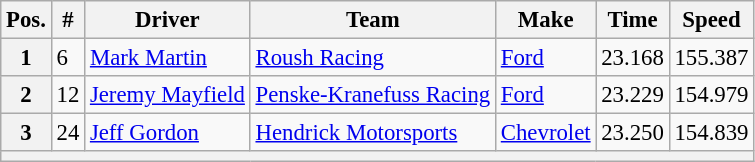<table class="wikitable" style="font-size:95%">
<tr>
<th>Pos.</th>
<th>#</th>
<th>Driver</th>
<th>Team</th>
<th>Make</th>
<th>Time</th>
<th>Speed</th>
</tr>
<tr>
<th>1</th>
<td>6</td>
<td><a href='#'>Mark Martin</a></td>
<td><a href='#'>Roush Racing</a></td>
<td><a href='#'>Ford</a></td>
<td>23.168</td>
<td>155.387</td>
</tr>
<tr>
<th>2</th>
<td>12</td>
<td><a href='#'>Jeremy Mayfield</a></td>
<td><a href='#'>Penske-Kranefuss Racing</a></td>
<td><a href='#'>Ford</a></td>
<td>23.229</td>
<td>154.979</td>
</tr>
<tr>
<th>3</th>
<td>24</td>
<td><a href='#'>Jeff Gordon</a></td>
<td><a href='#'>Hendrick Motorsports</a></td>
<td><a href='#'>Chevrolet</a></td>
<td>23.250</td>
<td>154.839</td>
</tr>
<tr>
<th colspan="7"></th>
</tr>
</table>
